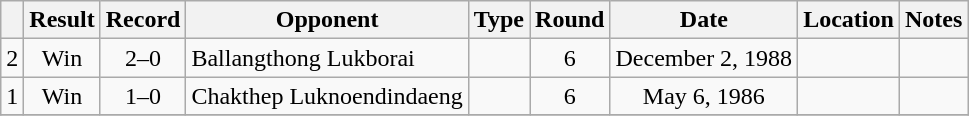<table class="wikitable" style="text-align:center">
<tr>
<th></th>
<th>Result</th>
<th>Record</th>
<th>Opponent</th>
<th>Type</th>
<th>Round</th>
<th>Date</th>
<th>Location</th>
<th>Notes</th>
</tr>
<tr>
<td>2</td>
<td>Win</td>
<td>2–0</td>
<td style="text-align:left;">Ballangthong Lukborai</td>
<td></td>
<td>6</td>
<td>December 2, 1988</td>
<td style="text-align:left;"> </td>
<td></td>
</tr>
<tr>
<td>1</td>
<td>Win</td>
<td>1–0</td>
<td style="text-align:left;">Chakthep Luknoendindaeng</td>
<td></td>
<td>6</td>
<td>May 6, 1986</td>
<td style="text-align:left;"> </td>
<td></td>
</tr>
<tr>
</tr>
</table>
